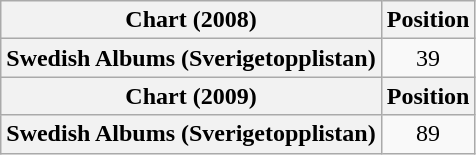<table class="wikitable plainrowheaders" style="text-align:center">
<tr>
<th scope="col">Chart (2008)</th>
<th scope="col">Position</th>
</tr>
<tr>
<th scope="row">Swedish Albums (Sverigetopplistan)</th>
<td>39</td>
</tr>
<tr>
<th scope="col">Chart (2009)</th>
<th scope="col">Position</th>
</tr>
<tr>
<th scope="row">Swedish Albums (Sverigetopplistan)</th>
<td>89</td>
</tr>
</table>
